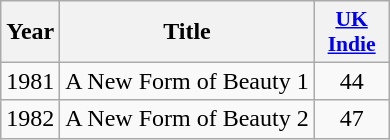<table class="wikitable plainrowheaders" style="text-align:center;">
<tr>
<th scope="col" rowspan="1">Year</th>
<th scope="col" rowspan="1">Title</th>
<th scope="col" rowspan="1" style="width:3em;font-size:90%;"><a href='#'>UK Indie</a><br></th>
</tr>
<tr>
<td>1981</td>
<td>A New Form of Beauty 1</td>
<td>44</td>
</tr>
<tr>
<td>1982</td>
<td>A New Form of Beauty 2</td>
<td>47</td>
</tr>
</table>
